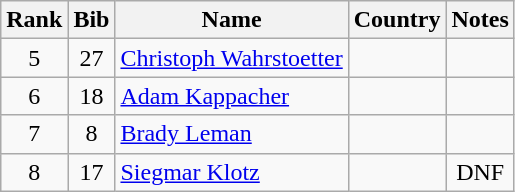<table class="wikitable" style="text-align:center;">
<tr>
<th>Rank</th>
<th>Bib</th>
<th>Name</th>
<th>Country</th>
<th>Notes</th>
</tr>
<tr>
<td>5</td>
<td>27</td>
<td align=left><a href='#'>Christoph Wahrstoetter</a></td>
<td align=left></td>
<td></td>
</tr>
<tr>
<td>6</td>
<td>18</td>
<td align=left><a href='#'>Adam Kappacher</a></td>
<td align=left></td>
<td></td>
</tr>
<tr>
<td>7</td>
<td>8</td>
<td align=left><a href='#'>Brady Leman</a></td>
<td align=left></td>
<td></td>
</tr>
<tr>
<td>8</td>
<td>17</td>
<td align=left><a href='#'>Siegmar Klotz</a></td>
<td align=left></td>
<td>DNF</td>
</tr>
</table>
